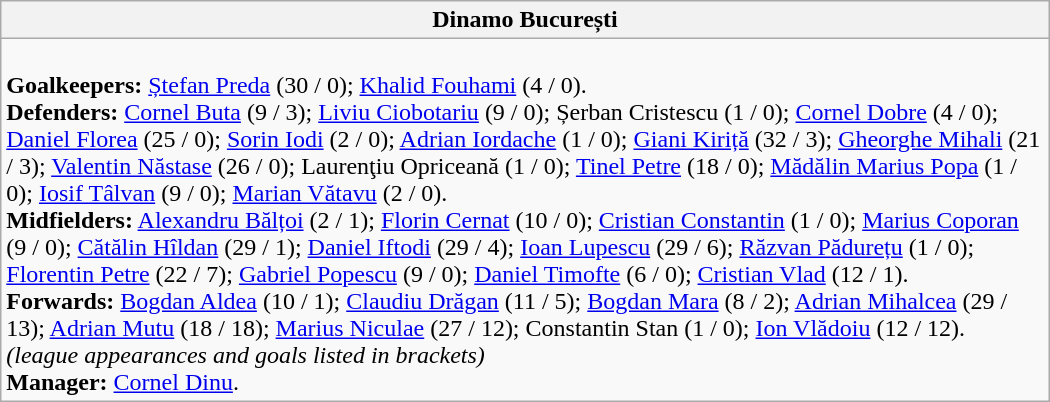<table class="wikitable" style="width:700px">
<tr>
<th>Dinamo București</th>
</tr>
<tr>
<td><br><strong>Goalkeepers:</strong> <a href='#'>Ștefan Preda</a> (30 / 0); <a href='#'>Khalid Fouhami</a>  (4 / 0).<br>
<strong>Defenders:</strong> <a href='#'>Cornel Buta</a> (9 / 3); <a href='#'>Liviu Ciobotariu</a> (9 / 0); Șerban Cristescu (1 / 0); <a href='#'>Cornel Dobre</a> (4 / 0); <a href='#'>Daniel Florea</a> (25 / 0); <a href='#'>Sorin Iodi</a> (2 / 0); <a href='#'>Adrian Iordache</a> (1 / 0); <a href='#'>Giani Kiriță</a> (32 / 3); <a href='#'>Gheorghe Mihali</a> (21 / 3); <a href='#'>Valentin Năstase</a> (26 / 0); Laurenţiu Opriceană (1 / 0); <a href='#'>Tinel Petre</a> (18 / 0); <a href='#'>Mădălin Marius Popa</a> (1 / 0); <a href='#'>Iosif Tâlvan</a> (9 / 0); <a href='#'>Marian Vătavu</a> (2 / 0).<br>
<strong>Midfielders:</strong>  <a href='#'>Alexandru Bălțoi</a> (2 / 1); <a href='#'>Florin Cernat</a> (10 / 0); <a href='#'>Cristian Constantin</a> (1 / 0); <a href='#'>Marius Coporan</a> (9 / 0); <a href='#'>Cătălin Hîldan</a> (29 / 1); <a href='#'>Daniel Iftodi</a> (29 / 4); <a href='#'>Ioan Lupescu</a> (29 / 6); <a href='#'>Răzvan Pădurețu</a> (1 / 0); <a href='#'>Florentin Petre</a> (22 / 7); <a href='#'>Gabriel Popescu</a> (9 / 0); <a href='#'>Daniel Timofte</a> (6 / 0); <a href='#'>Cristian Vlad</a> (12 / 1).<br>
<strong>Forwards:</strong> <a href='#'>Bogdan Aldea</a> (10 / 1); <a href='#'>Claudiu Drăgan</a> (11 / 5); <a href='#'>Bogdan Mara</a> (8 / 2); <a href='#'>Adrian Mihalcea</a> (29 / 13); <a href='#'>Adrian Mutu</a> (18 / 18); <a href='#'>Marius Niculae</a> (27 / 12); Constantin Stan (1 / 0); <a href='#'>Ion Vlădoiu</a> (12 / 12).
<br><em>(league appearances and goals listed in brackets)</em><br><strong>Manager:</strong> <a href='#'>Cornel Dinu</a>.</td>
</tr>
</table>
